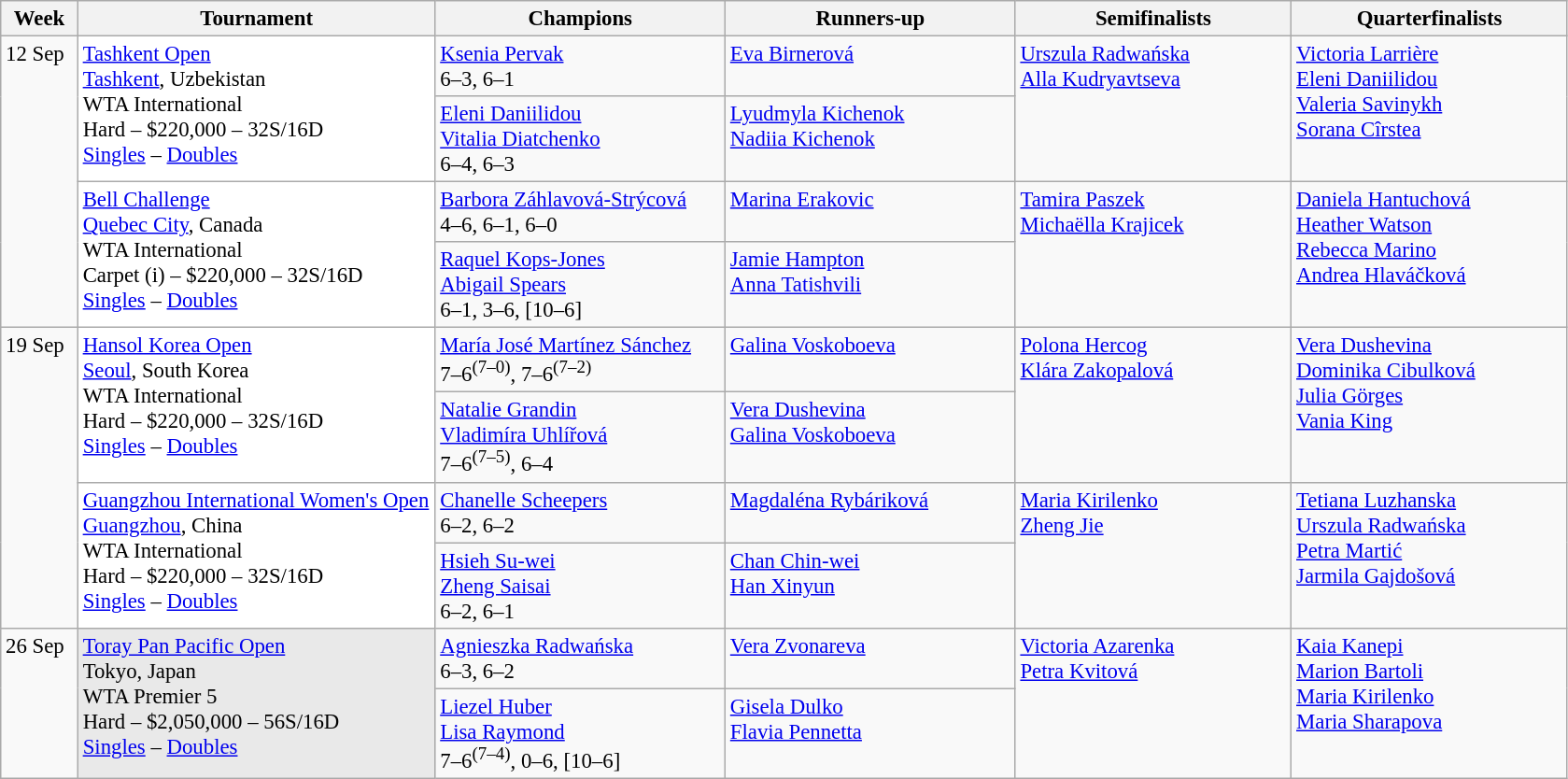<table class=wikitable style=font-size:95%>
<tr>
<th style="width:48px;">Week</th>
<th style="width:248px;">Tournament</th>
<th style="width:200px;">Champions</th>
<th style="width:200px;">Runners-up</th>
<th style="width:190px;">Semifinalists</th>
<th style="width:190px;">Quarterfinalists</th>
</tr>
<tr valign=top>
<td rowspan=4>12 Sep</td>
<td bgcolor=#ffffff rowspan=2><a href='#'>Tashkent Open</a><br> <a href='#'>Tashkent</a>, Uzbekistan<br>WTA International <br>Hard – $220,000 – 32S/16D<br><a href='#'>Singles</a> – <a href='#'>Doubles</a></td>
<td> <a href='#'>Ksenia Pervak</a><br>6–3, 6–1</td>
<td> <a href='#'>Eva Birnerová</a></td>
<td rowspan=2> <a href='#'>Urszula Radwańska</a><br> <a href='#'>Alla Kudryavtseva</a></td>
<td rowspan=2> <a href='#'>Victoria Larrière</a><br> <a href='#'>Eleni Daniilidou</a><br> <a href='#'>Valeria Savinykh</a><br> <a href='#'>Sorana Cîrstea</a></td>
</tr>
<tr valign=top>
<td> <a href='#'>Eleni Daniilidou</a><br> <a href='#'>Vitalia Diatchenko</a><br>6–4, 6–3</td>
<td> <a href='#'>Lyudmyla Kichenok</a><br> <a href='#'>Nadiia Kichenok</a></td>
</tr>
<tr valign=top>
<td bgcolor=#ffffff rowspan=2><a href='#'>Bell Challenge</a><br><a href='#'>Quebec City</a>, Canada<br>WTA International <br>Carpet (i) – $220,000 – 32S/16D<br><a href='#'>Singles</a> – <a href='#'>Doubles</a></td>
<td> <a href='#'>Barbora Záhlavová-Strýcová</a><br>4–6, 6–1, 6–0</td>
<td> <a href='#'>Marina Erakovic</a></td>
<td rowspan=2> <a href='#'>Tamira Paszek</a><br> <a href='#'>Michaëlla Krajicek</a></td>
<td rowspan=2> <a href='#'>Daniela Hantuchová</a><br> <a href='#'>Heather Watson</a><br> <a href='#'>Rebecca Marino</a><br> <a href='#'>Andrea Hlaváčková</a></td>
</tr>
<tr valign=top>
<td> <a href='#'>Raquel Kops-Jones</a><br> <a href='#'>Abigail Spears</a><br>6–1, 3–6, [10–6]</td>
<td> <a href='#'>Jamie Hampton</a><br> <a href='#'>Anna Tatishvili</a></td>
</tr>
<tr valign=top>
<td rowspan=4>19 Sep</td>
<td bgcolor=#ffffff rowspan=2><a href='#'>Hansol Korea Open</a><br> <a href='#'>Seoul</a>, South Korea<br>WTA International <br>Hard – $220,000 – 32S/16D<br><a href='#'>Singles</a> – <a href='#'>Doubles</a></td>
<td> <a href='#'>María José Martínez Sánchez</a><br>7–6<sup>(7–0)</sup>, 7–6<sup>(7–2)</sup></td>
<td> <a href='#'>Galina Voskoboeva</a></td>
<td rowspan=2> <a href='#'>Polona Hercog</a><br> <a href='#'>Klára Zakopalová</a></td>
<td rowspan=2> <a href='#'>Vera Dushevina</a><br> <a href='#'>Dominika Cibulková</a><br> <a href='#'>Julia Görges</a><br> <a href='#'>Vania King</a></td>
</tr>
<tr valign=top>
<td> <a href='#'>Natalie Grandin</a><br> <a href='#'>Vladimíra Uhlířová</a><br>7–6<sup>(7–5)</sup>, 6–4</td>
<td> <a href='#'>Vera Dushevina</a><br> <a href='#'>Galina Voskoboeva</a></td>
</tr>
<tr valign=top>
<td bgcolor=#ffffff rowspan=2><a href='#'>Guangzhou International Women's Open</a><br> <a href='#'>Guangzhou</a>, China<br>WTA International <br>Hard – $220,000 – 32S/16D<br><a href='#'>Singles</a> – <a href='#'>Doubles</a></td>
<td> <a href='#'>Chanelle Scheepers</a><br>6–2, 6–2</td>
<td> <a href='#'>Magdaléna Rybáriková</a></td>
<td rowspan=2> <a href='#'>Maria Kirilenko</a><br> <a href='#'>Zheng Jie</a></td>
<td rowspan=2> <a href='#'>Tetiana Luzhanska</a><br> <a href='#'>Urszula Radwańska</a><br> <a href='#'>Petra Martić</a><br> <a href='#'>Jarmila Gajdošová</a></td>
</tr>
<tr valign=top>
<td> <a href='#'>Hsieh Su-wei</a><br> <a href='#'>Zheng Saisai</a><br>6–2, 6–1</td>
<td> <a href='#'>Chan Chin-wei</a><br> <a href='#'>Han Xinyun</a></td>
</tr>
<tr valign=top>
<td rowspan=2>26 Sep</td>
<td style="background:#e9e9e9;" rowspan=2><a href='#'>Toray Pan Pacific Open</a><br> Tokyo, Japan<br>WTA Premier 5 <br>Hard – $2,050,000 – 56S/16D<br><a href='#'>Singles</a> – <a href='#'>Doubles</a></td>
<td> <a href='#'>Agnieszka Radwańska</a><br>6–3, 6–2</td>
<td> <a href='#'>Vera Zvonareva</a></td>
<td rowspan=2> <a href='#'>Victoria Azarenka</a> <br>  <a href='#'>Petra Kvitová</a></td>
<td rowspan=2> <a href='#'>Kaia Kanepi</a><br> <a href='#'>Marion Bartoli</a><br> <a href='#'>Maria Kirilenko</a><br> <a href='#'>Maria Sharapova</a></td>
</tr>
<tr valign=top>
<td> <a href='#'>Liezel Huber</a> <br>  <a href='#'>Lisa Raymond</a><br>7–6<sup>(7–4)</sup>, 0–6, [10–6]</td>
<td> <a href='#'>Gisela Dulko</a> <br>  <a href='#'>Flavia Pennetta</a></td>
</tr>
</table>
